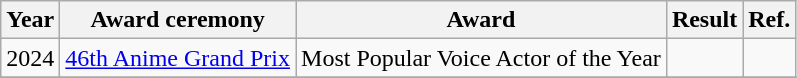<table class="wikitable">
<tr>
<th>Year</th>
<th>Award ceremony</th>
<th>Award</th>
<th>Result</th>
<th>Ref.</th>
</tr>
<tr>
<td>2024</td>
<td><a href='#'>46th Anime Grand Prix</a></td>
<td>Most Popular Voice Actor of the Year</td>
<td></td>
<td></td>
</tr>
<tr>
</tr>
</table>
